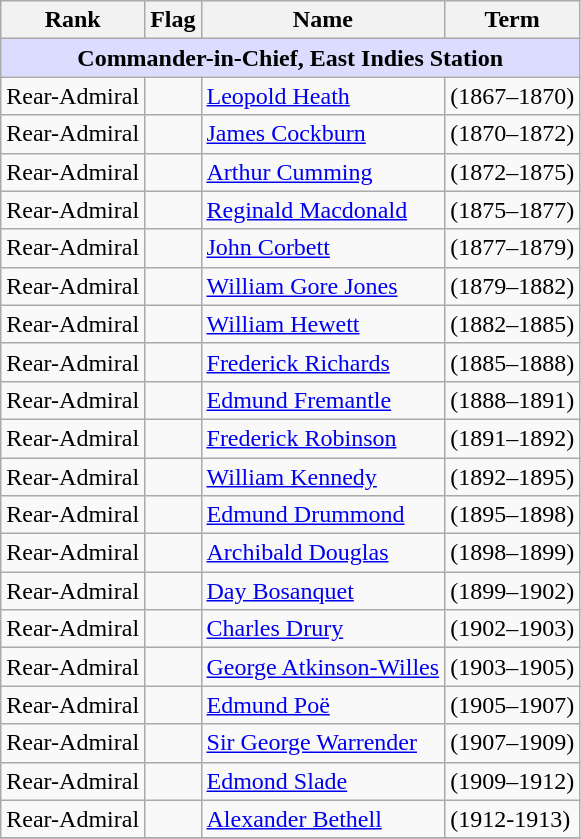<table class="wikitable">
<tr>
<th>Rank</th>
<th>Flag</th>
<th>Name</th>
<th>Term</th>
</tr>
<tr>
<td colspan="4" align="center" style="background:#dcdcfe;"><strong>Commander-in-Chief, East Indies Station</strong></td>
</tr>
<tr>
<td>Rear-Admiral</td>
<td></td>
<td><a href='#'>Leopold Heath</a></td>
<td>(1867–1870)</td>
</tr>
<tr>
<td>Rear-Admiral</td>
<td></td>
<td><a href='#'>James Cockburn</a> </td>
<td>(1870–1872)</td>
</tr>
<tr>
<td>Rear-Admiral</td>
<td></td>
<td><a href='#'>Arthur Cumming</a></td>
<td>(1872–1875)</td>
</tr>
<tr>
<td>Rear-Admiral</td>
<td></td>
<td><a href='#'>Reginald Macdonald</a></td>
<td>(1875–1877)</td>
</tr>
<tr>
<td>Rear-Admiral</td>
<td></td>
<td><a href='#'>John Corbett</a></td>
<td>(1877–1879)</td>
</tr>
<tr>
<td>Rear-Admiral</td>
<td></td>
<td><a href='#'>William Gore Jones</a></td>
<td>(1879–1882)</td>
</tr>
<tr>
<td>Rear-Admiral</td>
<td></td>
<td><a href='#'>William Hewett</a></td>
<td>(1882–1885)</td>
</tr>
<tr>
<td>Rear-Admiral</td>
<td></td>
<td><a href='#'>Frederick Richards</a></td>
<td>(1885–1888)</td>
</tr>
<tr>
<td>Rear-Admiral</td>
<td></td>
<td><a href='#'>Edmund Fremantle</a></td>
<td>(1888–1891)</td>
</tr>
<tr>
<td>Rear-Admiral</td>
<td></td>
<td><a href='#'>Frederick Robinson</a></td>
<td>(1891–1892)</td>
</tr>
<tr>
<td>Rear-Admiral</td>
<td></td>
<td><a href='#'>William Kennedy</a></td>
<td>(1892–1895)</td>
</tr>
<tr>
<td>Rear-Admiral</td>
<td></td>
<td><a href='#'>Edmund Drummond</a></td>
<td>(1895–1898)</td>
</tr>
<tr>
<td>Rear-Admiral</td>
<td></td>
<td><a href='#'>Archibald Douglas</a></td>
<td>(1898–1899)</td>
</tr>
<tr>
<td>Rear-Admiral</td>
<td></td>
<td><a href='#'>Day Bosanquet</a></td>
<td>(1899–1902)</td>
</tr>
<tr>
<td>Rear-Admiral</td>
<td></td>
<td><a href='#'>Charles Drury</a></td>
<td>(1902–1903)</td>
</tr>
<tr>
<td>Rear-Admiral</td>
<td></td>
<td><a href='#'>George Atkinson-Willes</a></td>
<td>(1903–1905)</td>
</tr>
<tr>
<td>Rear-Admiral</td>
<td></td>
<td><a href='#'>Edmund Poë</a></td>
<td>(1905–1907)</td>
</tr>
<tr>
<td>Rear-Admiral</td>
<td></td>
<td><a href='#'>Sir George Warrender</a></td>
<td>(1907–1909)</td>
</tr>
<tr>
<td>Rear-Admiral</td>
<td></td>
<td><a href='#'>Edmond Slade</a></td>
<td>(1909–1912)</td>
</tr>
<tr>
<td>Rear-Admiral</td>
<td></td>
<td><a href='#'>Alexander Bethell</a></td>
<td>(1912-1913)</td>
</tr>
<tr>
</tr>
</table>
